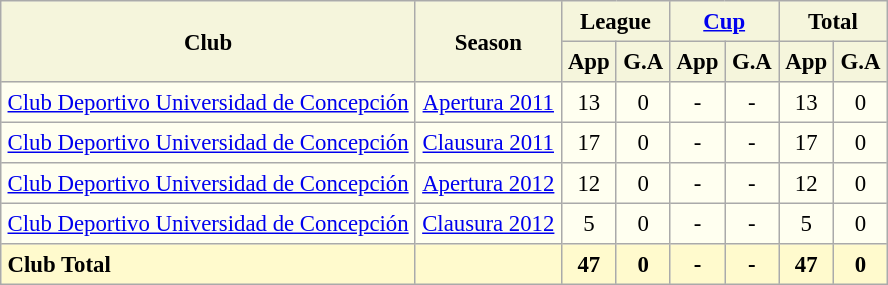<table border=1 align=center cellpadding=4 cellspacing=2 style="background: ivory; font-size: 95%; border: 1px #aaaaaa solid; border-collapse: collapse; clear:center">
<tr style="background:beige">
<th rowspan="2">Club</th>
<th rowspan="2">Season</th>
<th colspan="2">League</th>
<th colspan="2"><a href='#'>Cup</a></th>
<th colspan="2">Total</th>
</tr>
<tr style="background:beige">
<th>App</th>
<th>G.A</th>
<th>App</th>
<th>G.A</th>
<th>App</th>
<th>G.A</th>
</tr>
<tr>
<td align="center"><a href='#'>Club Deportivo Universidad de Concepción</a></td>
<td align="center"><a href='#'>Apertura 2011</a></td>
<td align="center">13</td>
<td align="center">0</td>
<td align="center">-</td>
<td align="center">-</td>
<td align="center">13</td>
<td align="center">0</td>
</tr>
<tr>
<td align="center"><a href='#'>Club Deportivo Universidad de Concepción</a></td>
<td align="center"><a href='#'>Clausura 2011</a></td>
<td align="center">17</td>
<td align="center">0</td>
<td align="center">-</td>
<td align="center">-</td>
<td align="center">17</td>
<td align="center">0</td>
</tr>
<tr>
<td align="center"><a href='#'>Club Deportivo Universidad de Concepción</a></td>
<td align="center"><a href='#'>Apertura 2012</a></td>
<td align="center">12</td>
<td align="center">0</td>
<td align="center">-</td>
<td align="center">-</td>
<td align="center">12</td>
<td align="center">0</td>
</tr>
<tr>
<td align="center"><a href='#'>Club Deportivo Universidad de Concepción</a></td>
<td align="center"><a href='#'>Clausura 2012</a></td>
<td align="center">5</td>
<td align="center">0</td>
<td align="center">-</td>
<td align="center">-</td>
<td align="center">5</td>
<td align="center">0</td>
</tr>
<tr style="background:lemonchiffon">
<th colspan="1" align="left">Club Total</th>
<th></th>
<th>47</th>
<th>0</th>
<th>-</th>
<th>-</th>
<th>47</th>
<th>0</th>
</tr>
</table>
